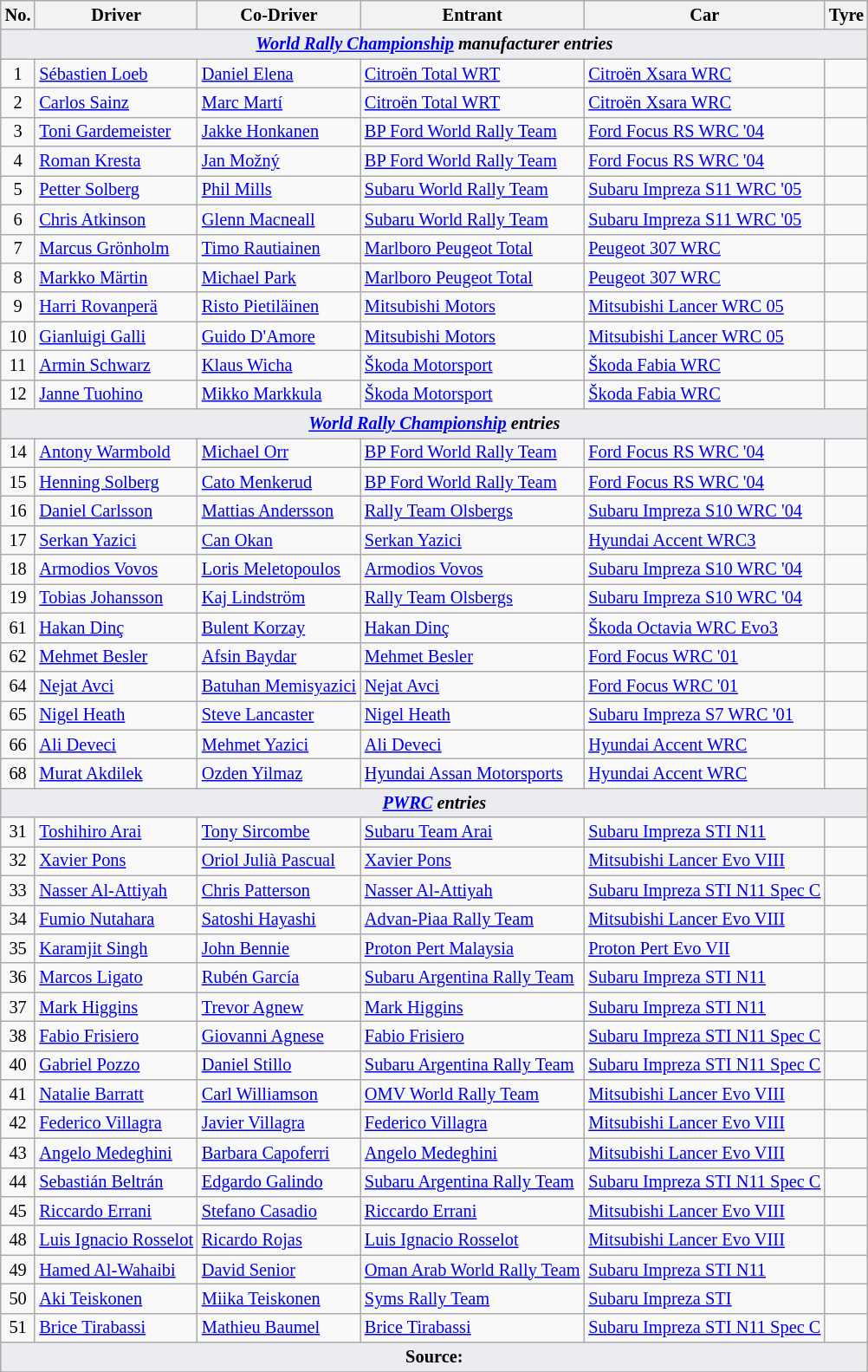<table class="wikitable" style="font-size: 85%;">
<tr>
<th>No.</th>
<th>Driver</th>
<th>Co-Driver</th>
<th>Entrant</th>
<th>Car</th>
<th>Tyre</th>
</tr>
<tr>
<td style="background-color:#EAECF0; text-align:center" colspan="6"><strong><em><a href='#'>World Rally Championship</a> manufacturer entries</em></strong></td>
</tr>
<tr>
<td align="center">1</td>
<td> <a href='#'>Sébastien Loeb</a></td>
<td> <a href='#'>Daniel Elena</a></td>
<td> <a href='#'>Citroën Total WRT</a></td>
<td><a href='#'>Citroën Xsara WRC</a></td>
<td align="center"></td>
</tr>
<tr>
<td align="center">2</td>
<td> <a href='#'>Carlos Sainz</a></td>
<td> <a href='#'>Marc Martí</a></td>
<td> <a href='#'>Citroën Total WRT</a></td>
<td><a href='#'>Citroën Xsara WRC</a></td>
<td align="center"></td>
</tr>
<tr>
<td align="center">3</td>
<td> <a href='#'>Toni Gardemeister</a></td>
<td> <a href='#'>Jakke Honkanen</a></td>
<td> <a href='#'>BP Ford World Rally Team</a></td>
<td><a href='#'>Ford Focus RS WRC '04</a></td>
<td align="center"></td>
</tr>
<tr>
<td align="center">4</td>
<td> <a href='#'>Roman Kresta</a></td>
<td> <a href='#'>Jan Možný</a></td>
<td> <a href='#'>BP Ford World Rally Team</a></td>
<td><a href='#'>Ford Focus RS WRC '04</a></td>
<td align="center"></td>
</tr>
<tr>
<td align="center">5</td>
<td> <a href='#'>Petter Solberg</a></td>
<td> <a href='#'>Phil Mills</a></td>
<td> <a href='#'>Subaru World Rally Team</a></td>
<td><a href='#'>Subaru Impreza S11 WRC '05</a></td>
<td align="center"></td>
</tr>
<tr>
<td align="center">6</td>
<td> <a href='#'>Chris Atkinson</a></td>
<td> <a href='#'>Glenn Macneall</a></td>
<td> <a href='#'>Subaru World Rally Team</a></td>
<td><a href='#'>Subaru Impreza S11 WRC '05</a></td>
<td align="center"></td>
</tr>
<tr>
<td align="center">7</td>
<td> <a href='#'>Marcus Grönholm</a></td>
<td> <a href='#'>Timo Rautiainen</a></td>
<td> <a href='#'>Marlboro Peugeot Total</a></td>
<td><a href='#'>Peugeot 307 WRC</a></td>
<td align="center"></td>
</tr>
<tr>
<td align="center">8</td>
<td> <a href='#'>Markko Märtin</a></td>
<td> <a href='#'>Michael Park</a></td>
<td> <a href='#'>Marlboro Peugeot Total</a></td>
<td><a href='#'>Peugeot 307 WRC</a></td>
<td align="center"></td>
</tr>
<tr>
<td align="center">9</td>
<td> <a href='#'>Harri Rovanperä</a></td>
<td> <a href='#'>Risto Pietiläinen</a></td>
<td> <a href='#'>Mitsubishi Motors</a></td>
<td><a href='#'>Mitsubishi Lancer WRC 05</a></td>
<td align="center"></td>
</tr>
<tr>
<td align="center">10</td>
<td> <a href='#'>Gianluigi Galli</a></td>
<td> <a href='#'>Guido D'Amore</a></td>
<td> <a href='#'>Mitsubishi Motors</a></td>
<td><a href='#'>Mitsubishi Lancer WRC 05</a></td>
<td align="center"></td>
</tr>
<tr>
<td align="center">11</td>
<td> <a href='#'>Armin Schwarz</a></td>
<td> <a href='#'>Klaus Wicha</a></td>
<td> <a href='#'>Škoda Motorsport</a></td>
<td><a href='#'>Škoda Fabia WRC</a></td>
<td align="center"></td>
</tr>
<tr>
<td align="center">12</td>
<td> <a href='#'>Janne Tuohino</a></td>
<td> <a href='#'>Mikko Markkula</a></td>
<td> <a href='#'>Škoda Motorsport</a></td>
<td><a href='#'>Škoda Fabia WRC</a></td>
<td align="center"></td>
</tr>
<tr>
<td style="background-color:#EAECF0; text-align:center" colspan="6"><strong><em><a href='#'>World Rally Championship</a> entries</em></strong></td>
</tr>
<tr>
<td align="center">14</td>
<td> <a href='#'>Antony Warmbold</a></td>
<td> <a href='#'>Michael Orr</a></td>
<td> <a href='#'>BP Ford World Rally Team</a></td>
<td><a href='#'>Ford Focus RS WRC '04</a></td>
<td align="center"></td>
</tr>
<tr>
<td align="center">15</td>
<td> <a href='#'>Henning Solberg</a></td>
<td> <a href='#'>Cato Menkerud</a></td>
<td> <a href='#'>BP Ford World Rally Team</a></td>
<td><a href='#'>Ford Focus RS WRC '04</a></td>
<td align="center"></td>
</tr>
<tr>
<td align="center">16</td>
<td> <a href='#'>Daniel Carlsson</a></td>
<td> <a href='#'>Mattias Andersson</a></td>
<td> <a href='#'>Rally Team Olsbergs</a></td>
<td><a href='#'>Subaru Impreza S10 WRC '04</a></td>
<td align="center"></td>
</tr>
<tr>
<td align="center">17</td>
<td> <a href='#'>Serkan Yazici</a></td>
<td> <a href='#'>Can Okan</a></td>
<td> <a href='#'>Serkan Yazici</a></td>
<td><a href='#'>Hyundai Accent WRC3</a></td>
<td align="center"></td>
</tr>
<tr>
<td align="center">18</td>
<td> <a href='#'>Armodios Vovos</a></td>
<td> <a href='#'>Loris Meletopoulos</a></td>
<td> <a href='#'>Armodios Vovos</a></td>
<td><a href='#'>Subaru Impreza S10 WRC '04</a></td>
<td align="center"></td>
</tr>
<tr>
<td align="center">19</td>
<td> <a href='#'>Tobias Johansson</a></td>
<td> <a href='#'>Kaj Lindström</a></td>
<td> <a href='#'>Rally Team Olsbergs</a></td>
<td><a href='#'>Subaru Impreza S10 WRC '04</a></td>
<td align="center"></td>
</tr>
<tr>
<td align="center">61</td>
<td> <a href='#'>Hakan Dinç</a></td>
<td> <a href='#'>Bulent Korzay</a></td>
<td> <a href='#'>Hakan Dinç</a></td>
<td><a href='#'>Škoda Octavia WRC Evo3</a></td>
<td></td>
</tr>
<tr>
<td align="center">62</td>
<td> <a href='#'>Mehmet Besler</a></td>
<td> <a href='#'>Afsin Baydar</a></td>
<td> <a href='#'>Mehmet Besler</a></td>
<td><a href='#'>Ford Focus WRC '01</a></td>
<td></td>
</tr>
<tr>
<td align="center">64</td>
<td> <a href='#'>Nejat Avci</a></td>
<td> <a href='#'>Batuhan Memisyazici</a></td>
<td> <a href='#'>Nejat Avci</a></td>
<td><a href='#'>Ford Focus WRC '01</a></td>
<td></td>
</tr>
<tr>
<td align="center">65</td>
<td> <a href='#'>Nigel Heath</a></td>
<td> <a href='#'>Steve Lancaster</a></td>
<td> <a href='#'>Nigel Heath</a></td>
<td><a href='#'>Subaru Impreza S7 WRC '01</a></td>
<td></td>
</tr>
<tr>
<td align="center">66</td>
<td> <a href='#'>Ali Deveci</a></td>
<td> <a href='#'>Mehmet Yazici</a></td>
<td> <a href='#'>Ali Deveci</a></td>
<td><a href='#'>Hyundai Accent WRC</a></td>
<td></td>
</tr>
<tr>
<td align="center">68</td>
<td> <a href='#'>Murat Akdilek</a></td>
<td> <a href='#'>Ozden Yilmaz</a></td>
<td> <a href='#'>Hyundai Assan Motorsports</a></td>
<td><a href='#'>Hyundai Accent WRC</a></td>
<td></td>
</tr>
<tr>
<td style="background-color:#EAECF0; text-align:center" colspan="6"><strong><em><a href='#'>PWRC</a> entries</em></strong></td>
</tr>
<tr>
<td align="center">31</td>
<td> <a href='#'>Toshihiro Arai</a></td>
<td> <a href='#'>Tony Sircombe</a></td>
<td> <a href='#'>Subaru Team Arai</a></td>
<td><a href='#'>Subaru Impreza STI N11</a></td>
<td align="center"></td>
</tr>
<tr>
<td align="center">32</td>
<td> <a href='#'>Xavier Pons</a></td>
<td> <a href='#'>Oriol Julià Pascual</a></td>
<td> <a href='#'>Xavier Pons</a></td>
<td><a href='#'>Mitsubishi Lancer Evo VIII</a></td>
<td align="center"></td>
</tr>
<tr>
<td align="center">33</td>
<td> <a href='#'>Nasser Al-Attiyah</a></td>
<td> <a href='#'>Chris Patterson</a></td>
<td> <a href='#'>Nasser Al-Attiyah</a></td>
<td><a href='#'>Subaru Impreza STI N11 Spec C</a></td>
<td></td>
</tr>
<tr>
<td align="center">34</td>
<td> <a href='#'>Fumio Nutahara</a></td>
<td> <a href='#'>Satoshi Hayashi</a></td>
<td> <a href='#'>Advan-Piaa Rally Team</a></td>
<td><a href='#'>Mitsubishi Lancer Evo VIII</a></td>
<td align="center"></td>
</tr>
<tr>
<td align="center">35</td>
<td> <a href='#'>Karamjit Singh</a></td>
<td> <a href='#'>John Bennie</a></td>
<td> <a href='#'>Proton Pert Malaysia</a></td>
<td><a href='#'>Proton Pert Evo VII</a></td>
<td></td>
</tr>
<tr>
<td align="center">36</td>
<td> <a href='#'>Marcos Ligato</a></td>
<td> <a href='#'>Rubén García</a></td>
<td> <a href='#'>Subaru Argentina Rally Team</a></td>
<td><a href='#'>Subaru Impreza STI N11</a></td>
<td></td>
</tr>
<tr>
<td align="center">37</td>
<td> <a href='#'>Mark Higgins</a></td>
<td> <a href='#'>Trevor Agnew</a></td>
<td> <a href='#'>Mark Higgins</a></td>
<td><a href='#'>Subaru Impreza STI N11</a></td>
<td align="center"></td>
</tr>
<tr>
<td align="center">38</td>
<td> <a href='#'>Fabio Frisiero</a></td>
<td> <a href='#'>Giovanni Agnese</a></td>
<td> <a href='#'>Fabio Frisiero</a></td>
<td><a href='#'>Subaru Impreza STI N11 Spec C</a></td>
<td align="center"></td>
</tr>
<tr>
<td align="center">40</td>
<td> <a href='#'>Gabriel Pozzo</a></td>
<td> <a href='#'>Daniel Stillo</a></td>
<td> <a href='#'>Subaru Argentina Rally Team</a></td>
<td><a href='#'>Subaru Impreza STI N11 Spec C</a></td>
<td></td>
</tr>
<tr>
<td align="center">41</td>
<td> <a href='#'>Natalie Barratt</a></td>
<td> <a href='#'>Carl Williamson</a></td>
<td> <a href='#'>OMV World Rally Team</a></td>
<td><a href='#'>Mitsubishi Lancer Evo VIII</a></td>
<td align="center"></td>
</tr>
<tr>
<td align="center">42</td>
<td> <a href='#'>Federico Villagra</a></td>
<td> <a href='#'>Javier Villagra</a></td>
<td> <a href='#'>Federico Villagra</a></td>
<td><a href='#'>Mitsubishi Lancer Evo VIII</a></td>
<td align="center"></td>
</tr>
<tr>
<td align="center">43</td>
<td> <a href='#'>Angelo Medeghini</a></td>
<td> <a href='#'>Barbara Capoferri</a></td>
<td> <a href='#'>Angelo Medeghini</a></td>
<td><a href='#'>Mitsubishi Lancer Evo VIII</a></td>
<td align="center"></td>
</tr>
<tr>
<td align="center">44</td>
<td> <a href='#'>Sebastián Beltrán</a></td>
<td> <a href='#'>Edgardo Galindo</a></td>
<td> <a href='#'>Subaru Argentina Rally Team</a></td>
<td><a href='#'>Subaru Impreza STI N11 Spec C</a></td>
<td></td>
</tr>
<tr>
<td align="center">45</td>
<td> <a href='#'>Riccardo Errani</a></td>
<td> <a href='#'>Stefano Casadio</a></td>
<td> <a href='#'>Riccardo Errani</a></td>
<td><a href='#'>Mitsubishi Lancer Evo VIII</a></td>
<td></td>
</tr>
<tr>
<td align="center">48</td>
<td> <a href='#'>Luis Ignacio Rosselot</a></td>
<td> <a href='#'>Ricardo Rojas</a></td>
<td> <a href='#'>Luis Ignacio Rosselot</a></td>
<td><a href='#'>Mitsubishi Lancer Evo VIII</a></td>
<td></td>
</tr>
<tr>
<td align="center">49</td>
<td> <a href='#'>Hamed Al-Wahaibi</a></td>
<td> <a href='#'>David Senior</a></td>
<td> <a href='#'>Oman Arab World Rally Team</a></td>
<td><a href='#'>Subaru Impreza STI N11</a></td>
<td></td>
</tr>
<tr>
<td align="center">50</td>
<td> <a href='#'>Aki Teiskonen</a></td>
<td> <a href='#'>Miika Teiskonen</a></td>
<td> <a href='#'>Syms Rally Team</a></td>
<td><a href='#'>Subaru Impreza STI</a></td>
<td></td>
</tr>
<tr>
<td align="center">51</td>
<td> <a href='#'>Brice Tirabassi</a></td>
<td> <a href='#'>Mathieu Baumel</a></td>
<td> <a href='#'>Brice Tirabassi</a></td>
<td><a href='#'>Subaru Impreza STI N11 Spec C</a></td>
<td></td>
</tr>
<tr>
<td style="background-color:#EAECF0; text-align:center" colspan="6"><strong>Source:</strong></td>
</tr>
<tr>
</tr>
</table>
